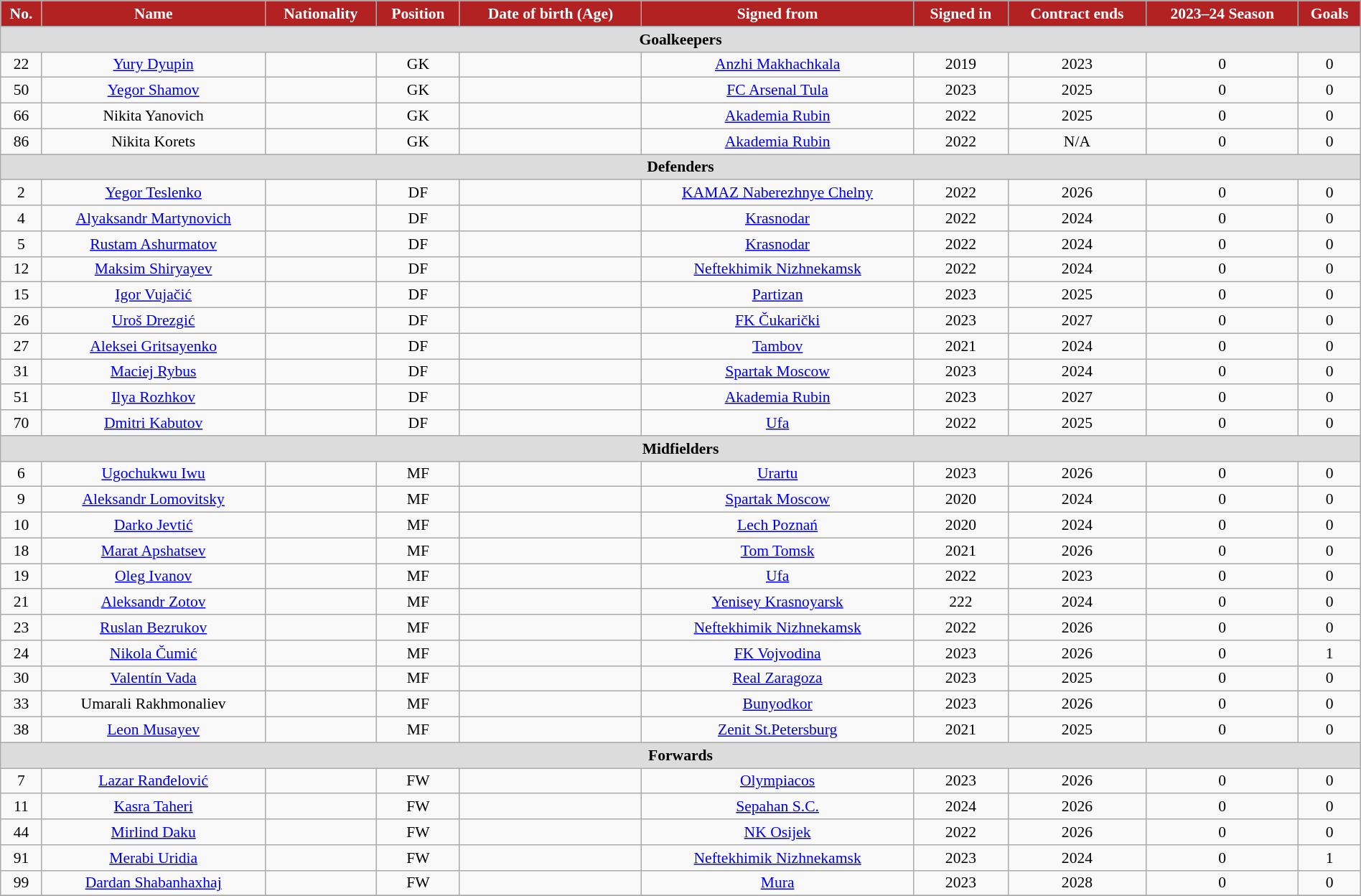<table class="wikitable"  style="text-align:center; font-size:90%; width:100%;">
<tr>
<th style="background:#B22222; color:white; text-align:center;">No.</th>
<th style="background:#B22222; color:white; text-align:center;">Name</th>
<th style="background:#B22222; color:white; text-align:center;">Nationality</th>
<th style="background:#B22222; color:white; text-align:center;">Position</th>
<th style="background:#B22222; color:white; text-align:center;">Date of birth (Age)</th>
<th style="background:#B22222; color:white; text-align:center;">Signed from</th>
<th style="background:#B22222; color:white; text-align:center;">Signed in</th>
<th style="background:#B22222; color:white; text-align:center;">Contract ends</th>
<th style="background:#B22222; color:white; text-align:center;">2023–24 Season</th>
<th style="background:#B22222; color:white; text-align:center;">Goals</th>
</tr>
<tr>
<th colspan="11"  style="background:#dcdcdc; text-align:center;">Goalkeepers</th>
</tr>
<tr>
<td>22</td>
<td><a href='#'>Yury Dyupin</a></td>
<td></td>
<td>GK</td>
<td></td>
<td><a href='#'>Anzhi Makhachkala</a></td>
<td>2019</td>
<td>2023</td>
<td>0</td>
<td>0</td>
</tr>
<tr>
<td>50</td>
<td><a href='#'>Yegor Shamov</a></td>
<td></td>
<td>GK</td>
<td></td>
<td><a href='#'>FC Arsenal Tula</a></td>
<td>2023</td>
<td>2025</td>
<td>0</td>
<td>0</td>
</tr>
<tr>
<td>66</td>
<td>Nikita Yanovich</td>
<td></td>
<td>GK</td>
<td></td>
<td><a href='#'>Akademia Rubin</a></td>
<td>2022</td>
<td>2025</td>
<td>0</td>
<td>0</td>
</tr>
<tr>
<td>86</td>
<td>Nikita Korets</td>
<td></td>
<td>GK</td>
<td></td>
<td><a href='#'>Akademia Rubin</a></td>
<td>2022</td>
<td>N/A</td>
<td>0</td>
<td>0</td>
</tr>
<tr>
<th colspan="11"  style="background:#dcdcdc; text-align:center;">Defenders</th>
</tr>
<tr>
<td>2</td>
<td><a href='#'>Yegor Teslenko</a></td>
<td></td>
<td>DF</td>
<td></td>
<td><a href='#'>KAMAZ Naberezhnye Chelny</a></td>
<td>2022</td>
<td>2026</td>
<td>0</td>
<td>0</td>
</tr>
<tr>
<td>4</td>
<td><a href='#'>Alyaksandr Martynovich</a></td>
<td></td>
<td>DF</td>
<td></td>
<td><a href='#'>Krasnodar</a></td>
<td>2022</td>
<td>2024</td>
<td>0</td>
<td>0</td>
</tr>
<tr>
<td>5</td>
<td><a href='#'>Rustam Ashurmatov</a></td>
<td></td>
<td>DF</td>
<td></td>
<td><a href='#'>Krasnodar</a></td>
<td>2022</td>
<td>2024</td>
<td>0</td>
<td>0</td>
</tr>
<tr>
<td>12</td>
<td><a href='#'>Maksim Shiryayev</a></td>
<td></td>
<td>DF</td>
<td></td>
<td><a href='#'>Neftekhimik Nizhnekamsk</a></td>
<td>2022</td>
<td>2024</td>
<td>0</td>
<td>0</td>
</tr>
<tr>
<td>15</td>
<td><a href='#'>Igor Vujačić</a></td>
<td> </td>
<td>DF</td>
<td></td>
<td><a href='#'>Partizan</a></td>
<td>2023</td>
<td>2025</td>
<td>0</td>
<td>0</td>
</tr>
<tr>
<td>26</td>
<td><a href='#'>Uroš Drezgić</a></td>
<td></td>
<td>DF</td>
<td></td>
<td><a href='#'>FK Čukarički</a></td>
<td>2023</td>
<td>2027</td>
<td>0</td>
<td>0</td>
</tr>
<tr>
<td>27</td>
<td><a href='#'>Aleksei Gritsayenko</a></td>
<td></td>
<td>DF</td>
<td></td>
<td><a href='#'>Tambov</a></td>
<td>2021</td>
<td>2024</td>
<td>0</td>
<td>0</td>
</tr>
<tr>
<td>31</td>
<td><a href='#'>Maciej Rybus</a></td>
<td></td>
<td>DF</td>
<td></td>
<td><a href='#'>Spartak Moscow</a></td>
<td>2023</td>
<td>2024</td>
<td>0</td>
<td>0</td>
</tr>
<tr>
<td>51</td>
<td><a href='#'>Ilya Rozhkov</a></td>
<td></td>
<td>DF</td>
<td></td>
<td><a href='#'>Akademia Rubin</a></td>
<td>2023</td>
<td>2027 </td>
<td>0</td>
<td>0</td>
</tr>
<tr>
<td>70</td>
<td><a href='#'>Dmitri Kabutov</a></td>
<td></td>
<td>DF</td>
<td></td>
<td><a href='#'>Ufa</a></td>
<td>2022</td>
<td>2025</td>
<td>0</td>
<td>0</td>
</tr>
<tr>
<th colspan="11"  style="background:#dcdcdc; text-align:center;">Midfielders</th>
</tr>
<tr>
<td>6</td>
<td><a href='#'>Ugochukwu Iwu</a></td>
<td> </td>
<td>MF</td>
<td></td>
<td><a href='#'>Urartu</a></td>
<td>2023</td>
<td>2026</td>
<td>0</td>
<td>0</td>
</tr>
<tr>
<td>9</td>
<td><a href='#'>Aleksandr Lomovitsky</a></td>
<td></td>
<td>MF</td>
<td></td>
<td><a href='#'>Spartak Moscow</a></td>
<td>2020</td>
<td>2024</td>
<td>0</td>
<td>0</td>
</tr>
<tr>
<td>10</td>
<td><a href='#'>Darko Jevtić</a></td>
<td></td>
<td>MF</td>
<td></td>
<td><a href='#'>Lech Poznań</a></td>
<td>2020</td>
<td>2024</td>
<td>0</td>
<td>0</td>
</tr>
<tr>
<td>18</td>
<td><a href='#'>Marat Apshatsev</a></td>
<td></td>
<td>MF</td>
<td></td>
<td><a href='#'>Tom Tomsk</a></td>
<td>2021</td>
<td>2026</td>
<td>0</td>
<td>0</td>
</tr>
<tr>
<td>19</td>
<td><a href='#'>Oleg Ivanov</a></td>
<td></td>
<td>MF</td>
<td></td>
<td><a href='#'>Ufa</a></td>
<td>2022</td>
<td>2023</td>
<td>0</td>
<td>0</td>
</tr>
<tr>
<td>21</td>
<td><a href='#'>Aleksandr Zotov</a></td>
<td></td>
<td>MF</td>
<td></td>
<td><a href='#'>Yenisey Krasnoyarsk</a></td>
<td>222</td>
<td>2024</td>
<td>0</td>
<td>0</td>
</tr>
<tr>
<td>23</td>
<td><a href='#'>Ruslan Bezrukov</a></td>
<td></td>
<td>MF</td>
<td></td>
<td><a href='#'>Neftekhimik Nizhnekamsk</a></td>
<td>2022</td>
<td>2026</td>
<td>0</td>
<td>0</td>
</tr>
<tr>
<td>24</td>
<td><a href='#'>Nikola Čumić</a></td>
<td></td>
<td>MF</td>
<td></td>
<td><a href='#'>FK Vojvodina</a></td>
<td>2023 </td>
<td>2026</td>
<td>0</td>
<td>1</td>
</tr>
<tr>
<td>30</td>
<td><a href='#'>Valentín Vada</a></td>
<td> </td>
<td>MF</td>
<td></td>
<td><a href='#'>Real Zaragoza</a></td>
<td>2023</td>
<td>2025</td>
<td>0</td>
<td>0</td>
</tr>
<tr>
<td>33</td>
<td>Umarali Rakhmonaliev</td>
<td></td>
<td>MF</td>
<td></td>
<td><a href='#'>Bunyodkor</a></td>
<td>2023</td>
<td>2026</td>
<td>0</td>
<td>0</td>
</tr>
<tr>
<td>38</td>
<td><a href='#'>Leon Musayev</a></td>
<td></td>
<td>MF</td>
<td></td>
<td><a href='#'>Zenit St.Petersburg</a></td>
<td>2021</td>
<td>2025</td>
<td>0</td>
<td>0</td>
</tr>
<tr>
<th colspan="11"  style="background:#dcdcdc; text-align:center;">Forwards</th>
</tr>
<tr>
<td>7</td>
<td><a href='#'>Lazar Ranđelović</a></td>
<td></td>
<td>FW</td>
<td></td>
<td><a href='#'>Olympiacos</a></td>
<td>2023</td>
<td>2026</td>
<td>0</td>
<td>0</td>
</tr>
<tr>
<td>11</td>
<td><a href='#'>Kasra Taheri</a></td>
<td></td>
<td>FW</td>
<td></td>
<td><a href='#'>Sepahan S.C.</a></td>
<td>2024 </td>
<td>2026 </td>
<td>0</td>
<td>0</td>
</tr>
<tr>
<td>44</td>
<td><a href='#'>Mirlind Daku</a></td>
<td> </td>
<td>FW</td>
<td></td>
<td><a href='#'>NK Osijek</a></td>
<td>2022 </td>
<td>2026</td>
<td>0</td>
<td>0</td>
</tr>
<tr>
<td>91</td>
<td><a href='#'>Merabi Uridia</a></td>
<td></td>
<td>FW</td>
<td></td>
<td><a href='#'>Neftekhimik Nizhnekamsk</a></td>
<td>2023 </td>
<td>2024 </td>
<td>0</td>
<td>1</td>
</tr>
<tr>
<td>99</td>
<td><a href='#'>Dardan Shabanhaxhaj</a></td>
<td> </td>
<td>FW</td>
<td></td>
<td><a href='#'>Mura</a></td>
<td>2023 </td>
<td>2028 </td>
<td>0</td>
<td>0</td>
</tr>
<tr>
</tr>
</table>
